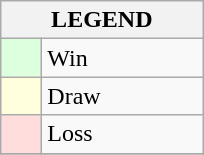<table class="wikitable" border="1">
<tr>
<th colspan="2">LEGEND</th>
</tr>
<tr>
<td style="background:#ddffdd;" width=20> </td>
<td width=100>Win</td>
</tr>
<tr>
<td style="background:#ffffdd"  width=20> </td>
<td width=100>Draw</td>
</tr>
<tr>
<td style="background:#ffdddd;" width=20> </td>
<td width=100>Loss</td>
</tr>
<tr>
</tr>
</table>
